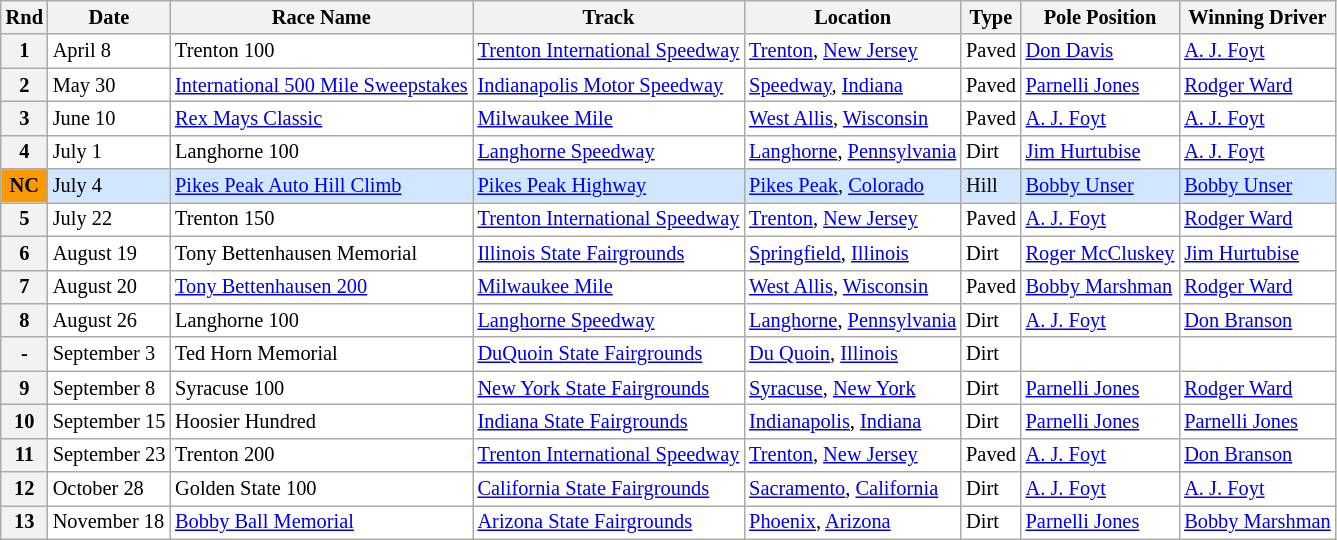<table class="wikitable" style="font-size:85%">
<tr>
<th>Rnd</th>
<th>Date</th>
<th>Race Name</th>
<th>Track</th>
<th>Location</th>
<th>Type</th>
<th>Pole Position</th>
<th>Winning Driver</th>
</tr>
<tr style="background:#FFFFFF;">
<th>1</th>
<td>April 8</td>
<td> Trenton 100</td>
<td><a href='#'>Trenton International Speedway</a></td>
<td><a href='#'>Trenton</a>, <a href='#'>New Jersey</a></td>
<td>Paved</td>
<td> <a href='#'>Don Davis</a></td>
<td> <a href='#'>A. J. Foyt</a></td>
</tr>
<tr style="background:#FFFFFF;">
<th>2</th>
<td>May 30</td>
<td> <a href='#'>International 500 Mile Sweepstakes</a></td>
<td><a href='#'>Indianapolis Motor Speedway</a></td>
<td><a href='#'>Speedway</a>, <a href='#'>Indiana</a></td>
<td>Paved</td>
<td> <a href='#'>Parnelli Jones</a></td>
<td> <a href='#'>Rodger Ward</a></td>
</tr>
<tr style="background:#FFFFFF;">
<th>3</th>
<td>June 10</td>
<td> <a href='#'>Rex Mays Classic</a></td>
<td><a href='#'>Milwaukee Mile</a></td>
<td><a href='#'>West Allis</a>, <a href='#'>Wisconsin</a></td>
<td>Paved</td>
<td> <a href='#'>A. J. Foyt</a></td>
<td> <a href='#'>A. J. Foyt</a></td>
</tr>
<tr style="background:#FFFFFF;">
<th>4</th>
<td>July 1</td>
<td> Langhorne 100</td>
<td><a href='#'>Langhorne Speedway</a></td>
<td><a href='#'>Langhorne</a>, <a href='#'>Pennsylvania</a></td>
<td>Dirt</td>
<td> <a href='#'>Jim Hurtubise</a></td>
<td> <a href='#'>A. J. Foyt</a></td>
</tr>
<tr style="background:#D0E7FF;">
<th style="background:#fb9902; text-align:center;"><strong>NC</strong></th>
<td>July 4</td>
<td> <a href='#'>Pikes Peak Auto Hill Climb</a></td>
<td><a href='#'>Pikes Peak Highway</a></td>
<td><a href='#'>Pikes Peak</a>, <a href='#'>Colorado</a></td>
<td>Hill</td>
<td> <a href='#'>Bobby Unser</a></td>
<td> <a href='#'>Bobby Unser</a></td>
</tr>
<tr style="background:#FFFFFF;">
<th>5</th>
<td>July 22</td>
<td> Trenton 150</td>
<td><a href='#'>Trenton International Speedway</a></td>
<td><a href='#'>Trenton</a>, <a href='#'>New Jersey</a></td>
<td>Paved</td>
<td> <a href='#'>A. J. Foyt</a></td>
<td> <a href='#'>Rodger Ward</a></td>
</tr>
<tr style="background:#FFFFFF;">
<th>6</th>
<td>August 19</td>
<td> Tony Bettenhausen Memorial</td>
<td><a href='#'>Illinois State Fairgrounds</a></td>
<td><a href='#'>Springfield</a>, <a href='#'>Illinois</a></td>
<td>Dirt</td>
<td> <a href='#'>Roger McCluskey</a></td>
<td> <a href='#'>Jim Hurtubise</a></td>
</tr>
<tr style="background:#FFFFFF;">
<th>7</th>
<td>August 20</td>
<td> <a href='#'>Tony Bettenhausen 200</a></td>
<td><a href='#'>Milwaukee Mile</a></td>
<td><a href='#'>West Allis</a>, <a href='#'>Wisconsin</a></td>
<td>Paved</td>
<td> <a href='#'>Bobby Marshman</a></td>
<td> <a href='#'>Rodger Ward</a></td>
</tr>
<tr style="background:#FFFFFF;">
<th>8</th>
<td>August 26</td>
<td> Langhorne 100</td>
<td><a href='#'>Langhorne Speedway</a></td>
<td><a href='#'>Langhorne</a>, <a href='#'>Pennsylvania</a></td>
<td>Dirt</td>
<td> <a href='#'>A. J. Foyt</a></td>
<td> <a href='#'>Don Branson</a></td>
</tr>
<tr style="background:#FFFFFF;">
<th>-</th>
<td>September 3</td>
<td> Ted Horn Memorial</td>
<td><a href='#'>DuQuoin State Fairgrounds</a></td>
<td><a href='#'>Du Quoin</a>, <a href='#'>Illinois</a></td>
<td>Dirt</td>
<td></td>
<td></td>
</tr>
<tr style="background:#FFFFFF;">
<th>9</th>
<td>September 8</td>
<td> Syracuse 100</td>
<td><a href='#'>New York State Fairgrounds</a></td>
<td><a href='#'>Syracuse</a>, <a href='#'>New York</a></td>
<td>Dirt</td>
<td> <a href='#'>Parnelli Jones</a></td>
<td> <a href='#'>Rodger Ward</a></td>
</tr>
<tr style="background:#FFFFFF;">
<th>10</th>
<td>September 15</td>
<td> Hoosier Hundred</td>
<td><a href='#'>Indiana State Fairgrounds</a></td>
<td><a href='#'>Indianapolis</a>, <a href='#'>Indiana</a></td>
<td>Dirt</td>
<td> <a href='#'>Parnelli Jones</a></td>
<td> <a href='#'>Parnelli Jones</a></td>
</tr>
<tr style="background:#FFFFFF;">
<th>11</th>
<td>September 23</td>
<td> Trenton 200</td>
<td><a href='#'>Trenton International Speedway</a></td>
<td><a href='#'>Trenton</a>, <a href='#'>New Jersey</a></td>
<td>Paved</td>
<td> <a href='#'>A. J. Foyt</a></td>
<td> <a href='#'>Don Branson</a></td>
</tr>
<tr style="background:#FFFFFF;">
<th>12</th>
<td>October 28</td>
<td> Golden State 100</td>
<td><a href='#'>California State Fairgrounds</a></td>
<td><a href='#'>Sacramento</a>, <a href='#'>California</a></td>
<td>Dirt</td>
<td> <a href='#'>A. J. Foyt</a></td>
<td> <a href='#'>A. J. Foyt</a></td>
</tr>
<tr style="background:#FFFFFF;">
<th>13</th>
<td>November 18</td>
<td> <a href='#'>Bobby Ball Memorial</a></td>
<td><a href='#'>Arizona State Fairgrounds</a></td>
<td><a href='#'>Phoenix</a>, <a href='#'>Arizona</a></td>
<td>Dirt</td>
<td> <a href='#'>Parnelli Jones</a></td>
<td> <a href='#'>Bobby Marshman</a></td>
</tr>
</table>
